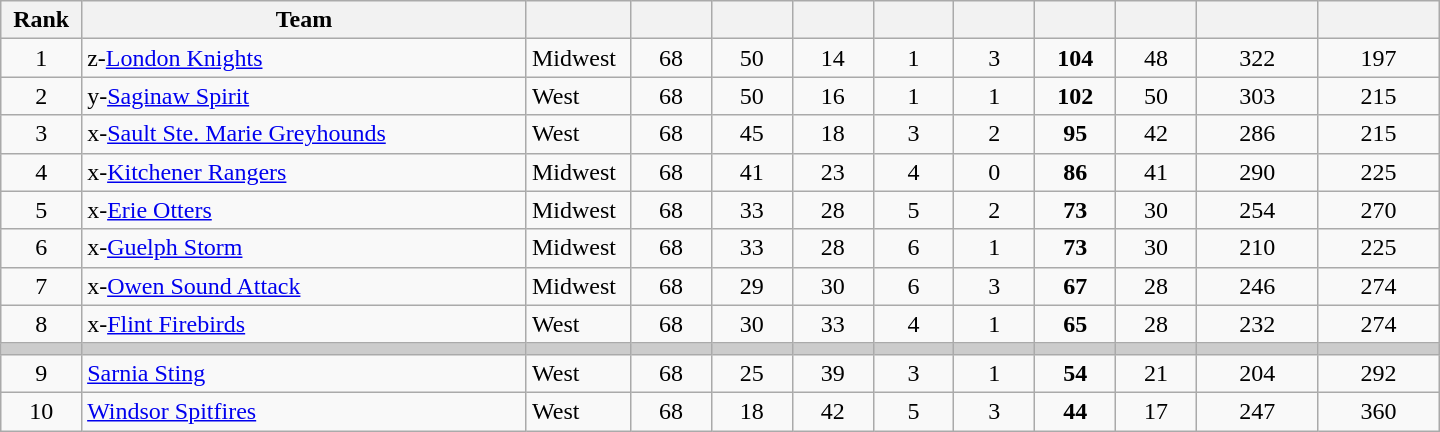<table class="wikitable sortable" style="text-align:center; width:60em">
<tr>
<th width="5%">Rank</th>
<th width="27.5%">Team</th>
<th width="5%"></th>
<th width="5%"></th>
<th width="5%"></th>
<th width="5%"></th>
<th width="5%"></th>
<th width="5%"></th>
<th width="5%"></th>
<th width="5%"></th>
<th width="7.5%"></th>
<th width="7.5%"></th>
</tr>
<tr>
<td>1</td>
<td align=left>z-<a href='#'>London Knights</a></td>
<td align=left>Midwest</td>
<td>68</td>
<td>50</td>
<td>14</td>
<td>1</td>
<td>3</td>
<td><strong>104</strong></td>
<td>48</td>
<td>322</td>
<td>197</td>
</tr>
<tr>
<td>2</td>
<td align=left>y-<a href='#'>Saginaw Spirit</a></td>
<td align=left>West</td>
<td>68</td>
<td>50</td>
<td>16</td>
<td>1</td>
<td>1</td>
<td><strong>102</strong></td>
<td>50</td>
<td>303</td>
<td>215</td>
</tr>
<tr>
<td>3</td>
<td align=left>x-<a href='#'>Sault Ste. Marie Greyhounds</a></td>
<td align=left>West</td>
<td>68</td>
<td>45</td>
<td>18</td>
<td>3</td>
<td>2</td>
<td><strong>95</strong></td>
<td>42</td>
<td>286</td>
<td>215</td>
</tr>
<tr>
<td>4</td>
<td align=left>x-<a href='#'>Kitchener Rangers</a></td>
<td align=left>Midwest</td>
<td>68</td>
<td>41</td>
<td>23</td>
<td>4</td>
<td>0</td>
<td><strong>86</strong></td>
<td>41</td>
<td>290</td>
<td>225</td>
</tr>
<tr>
<td>5</td>
<td align=left>x-<a href='#'>Erie Otters</a></td>
<td align=left>Midwest</td>
<td>68</td>
<td>33</td>
<td>28</td>
<td>5</td>
<td>2</td>
<td><strong>73</strong></td>
<td>30</td>
<td>254</td>
<td>270</td>
</tr>
<tr>
<td>6</td>
<td align=left>x-<a href='#'>Guelph Storm</a></td>
<td align=left>Midwest</td>
<td>68</td>
<td>33</td>
<td>28</td>
<td>6</td>
<td>1</td>
<td><strong>73</strong></td>
<td>30</td>
<td>210</td>
<td>225</td>
</tr>
<tr>
<td>7</td>
<td align=left>x-<a href='#'>Owen Sound Attack</a></td>
<td align=left>Midwest</td>
<td>68</td>
<td>29</td>
<td>30</td>
<td>6</td>
<td>3</td>
<td><strong>67</strong></td>
<td>28</td>
<td>246</td>
<td>274</td>
</tr>
<tr>
<td>8</td>
<td align=left>x-<a href='#'>Flint Firebirds</a></td>
<td align=left>West</td>
<td>68</td>
<td>30</td>
<td>33</td>
<td>4</td>
<td>1</td>
<td><strong>65</strong></td>
<td>28</td>
<td>232</td>
<td>274</td>
</tr>
<tr style="background-color:#cccccc;">
<td></td>
<td></td>
<td></td>
<td></td>
<td></td>
<td></td>
<td></td>
<td></td>
<td></td>
<td></td>
<td></td>
<td></td>
</tr>
<tr>
<td>9</td>
<td align=left><a href='#'>Sarnia Sting</a></td>
<td align=left>West</td>
<td>68</td>
<td>25</td>
<td>39</td>
<td>3</td>
<td>1</td>
<td><strong>54</strong></td>
<td>21</td>
<td>204</td>
<td>292</td>
</tr>
<tr>
<td>10</td>
<td align=left><a href='#'>Windsor Spitfires</a></td>
<td align=left>West</td>
<td>68</td>
<td>18</td>
<td>42</td>
<td>5</td>
<td>3</td>
<td><strong>44</strong></td>
<td>17</td>
<td>247</td>
<td>360</td>
</tr>
</table>
